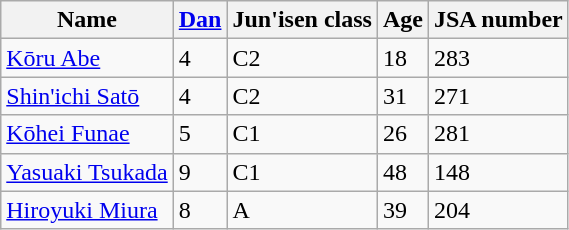<table class="wikitable">
<tr>
<th>Name</th>
<th><a href='#'>Dan</a></th>
<th>Jun'isen class</th>
<th>Age</th>
<th>JSA number</th>
</tr>
<tr>
<td><a href='#'>Kōru Abe</a></td>
<td>4</td>
<td>C2</td>
<td>18</td>
<td>283</td>
</tr>
<tr>
<td><a href='#'>Shin'ichi Satō</a></td>
<td>4</td>
<td>C2</td>
<td>31</td>
<td>271</td>
</tr>
<tr>
<td><a href='#'>Kōhei Funae</a></td>
<td>5</td>
<td>C1</td>
<td>26</td>
<td>281</td>
</tr>
<tr>
<td><a href='#'>Yasuaki Tsukada</a></td>
<td>9</td>
<td>C1</td>
<td>48</td>
<td>148</td>
</tr>
<tr>
<td><a href='#'>Hiroyuki Miura</a></td>
<td>8</td>
<td>A</td>
<td>39</td>
<td>204</td>
</tr>
</table>
